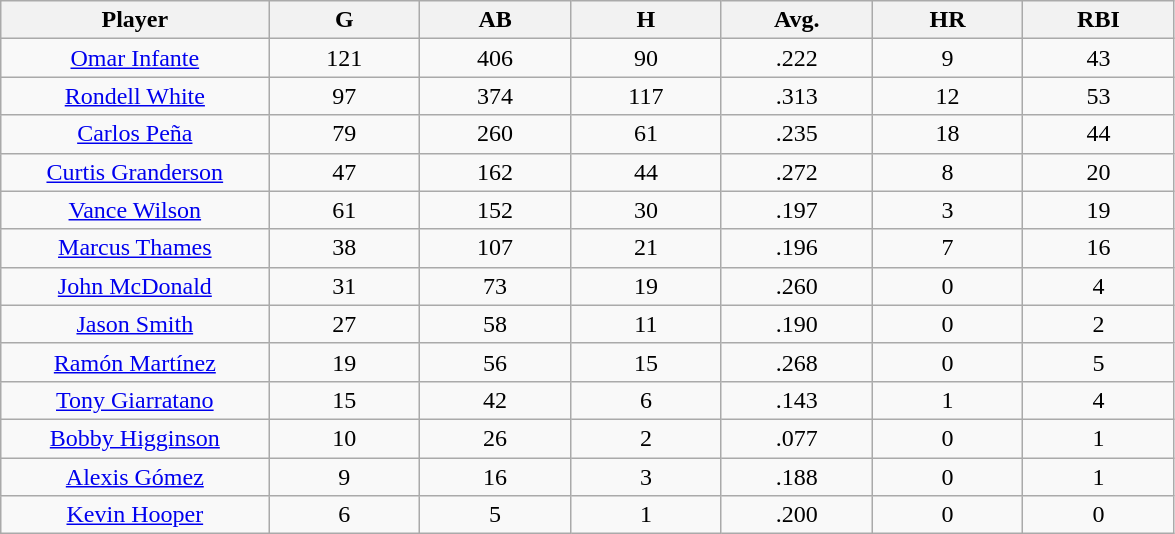<table class="wikitable sortable">
<tr>
<th bgcolor="#DDDDFF" width="16%">Player</th>
<th bgcolor="#DDDDFF" width="9%">G</th>
<th bgcolor="#DDDDFF" width="9%">AB</th>
<th bgcolor="#DDDDFF" width="9%">H</th>
<th bgcolor="#DDDDFF" width="9%">Avg.</th>
<th bgcolor="#DDDDFF" width="9%">HR</th>
<th bgcolor="#DDDDFF" width="9%">RBI</th>
</tr>
<tr align=center>
<td><a href='#'>Omar Infante</a></td>
<td>121</td>
<td>406</td>
<td>90</td>
<td>.222</td>
<td>9</td>
<td>43</td>
</tr>
<tr align="center">
<td><a href='#'>Rondell White</a></td>
<td>97</td>
<td>374</td>
<td>117</td>
<td>.313</td>
<td>12</td>
<td>53</td>
</tr>
<tr align="center">
<td><a href='#'>Carlos Peña</a></td>
<td>79</td>
<td>260</td>
<td>61</td>
<td>.235</td>
<td>18</td>
<td>44</td>
</tr>
<tr align="center">
<td><a href='#'>Curtis Granderson</a></td>
<td>47</td>
<td>162</td>
<td>44</td>
<td>.272</td>
<td>8</td>
<td>20</td>
</tr>
<tr align=center>
<td><a href='#'>Vance Wilson</a></td>
<td>61</td>
<td>152</td>
<td>30</td>
<td>.197</td>
<td>3</td>
<td>19</td>
</tr>
<tr align="center">
<td><a href='#'>Marcus Thames</a></td>
<td>38</td>
<td>107</td>
<td>21</td>
<td>.196</td>
<td>7</td>
<td>16</td>
</tr>
<tr align="center">
<td><a href='#'>John McDonald</a></td>
<td>31</td>
<td>73</td>
<td>19</td>
<td>.260</td>
<td>0</td>
<td>4</td>
</tr>
<tr align="center">
<td><a href='#'>Jason Smith</a></td>
<td>27</td>
<td>58</td>
<td>11</td>
<td>.190</td>
<td>0</td>
<td>2</td>
</tr>
<tr align="center">
<td><a href='#'>Ramón Martínez</a></td>
<td>19</td>
<td>56</td>
<td>15</td>
<td>.268</td>
<td>0</td>
<td>5</td>
</tr>
<tr align="center">
<td><a href='#'>Tony Giarratano</a></td>
<td>15</td>
<td>42</td>
<td>6</td>
<td>.143</td>
<td>1</td>
<td>4</td>
</tr>
<tr align="center">
<td><a href='#'>Bobby Higginson</a></td>
<td>10</td>
<td>26</td>
<td>2</td>
<td>.077</td>
<td>0</td>
<td>1</td>
</tr>
<tr align=center>
<td><a href='#'>Alexis Gómez</a></td>
<td>9</td>
<td>16</td>
<td>3</td>
<td>.188</td>
<td>0</td>
<td>1</td>
</tr>
<tr align=center>
<td><a href='#'>Kevin Hooper</a></td>
<td>6</td>
<td>5</td>
<td>1</td>
<td>.200</td>
<td>0</td>
<td>0</td>
</tr>
</table>
